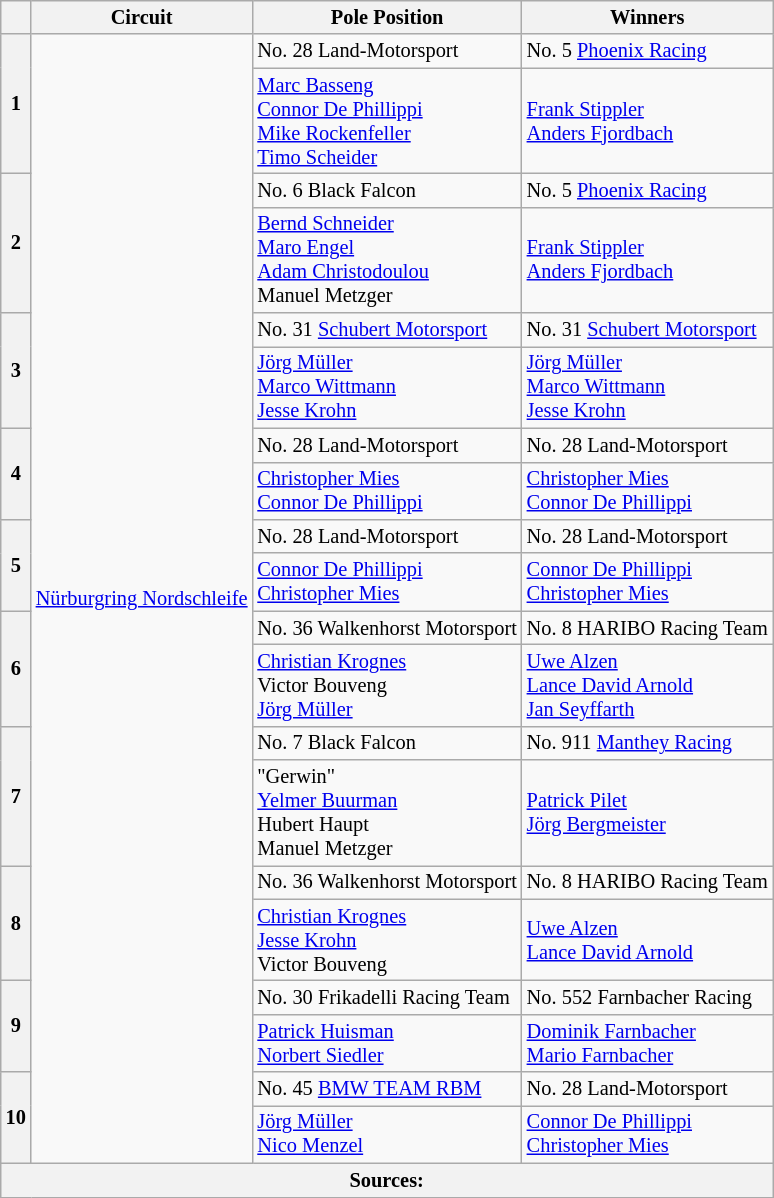<table class="wikitable" style="font-size: 85%;">
<tr>
<th></th>
<th>Circuit</th>
<th>Pole Position</th>
<th>Winners</th>
</tr>
<tr>
<th rowspan=2>1</th>
<td rowspan="20"> <a href='#'>Nürburgring Nordschleife</a></td>
<td>No. 28  Land-Motorsport</td>
<td>No. 5  <a href='#'>Phoenix Racing</a></td>
</tr>
<tr>
<td> <a href='#'>Marc Basseng</a><br> <a href='#'>Connor De Phillippi</a><br> <a href='#'>Mike Rockenfeller</a><br> <a href='#'>Timo Scheider</a></td>
<td> <a href='#'>Frank Stippler</a><br> <a href='#'>Anders Fjordbach</a></td>
</tr>
<tr>
<th rowspan=2>2</th>
<td>No. 6  Black Falcon</td>
<td>No. 5  <a href='#'>Phoenix Racing</a></td>
</tr>
<tr>
<td> <a href='#'>Bernd Schneider</a><br> <a href='#'>Maro Engel</a><br> <a href='#'>Adam Christodoulou</a><br> Manuel Metzger</td>
<td> <a href='#'>Frank Stippler</a><br> <a href='#'>Anders Fjordbach</a></td>
</tr>
<tr>
<th rowspan=2>3</th>
<td>No. 31  <a href='#'>Schubert Motorsport</a></td>
<td>No. 31  <a href='#'>Schubert Motorsport</a></td>
</tr>
<tr>
<td> <a href='#'>Jörg Müller</a><br> <a href='#'>Marco Wittmann</a><br> <a href='#'>Jesse Krohn</a></td>
<td> <a href='#'>Jörg Müller</a><br> <a href='#'>Marco Wittmann</a><br> <a href='#'>Jesse Krohn</a></td>
</tr>
<tr>
<th rowspan=2>4</th>
<td>No. 28  Land-Motorsport</td>
<td>No. 28  Land-Motorsport</td>
</tr>
<tr>
<td> <a href='#'>Christopher Mies</a><br> <a href='#'>Connor De Phillippi</a></td>
<td> <a href='#'>Christopher Mies</a><br> <a href='#'>Connor De Phillippi</a></td>
</tr>
<tr>
<th rowspan=2>5</th>
<td>No. 28  Land-Motorsport</td>
<td>No. 28  Land-Motorsport</td>
</tr>
<tr>
<td> <a href='#'>Connor De Phillippi</a><br> <a href='#'>Christopher Mies</a></td>
<td> <a href='#'>Connor De Phillippi</a><br> <a href='#'>Christopher Mies</a></td>
</tr>
<tr>
<th rowspan=2>6</th>
<td>No. 36  Walkenhorst Motorsport</td>
<td>No. 8  HARIBO Racing Team</td>
</tr>
<tr>
<td> <a href='#'>Christian Krognes</a><br> Victor Bouveng<br> <a href='#'>Jörg Müller</a></td>
<td> <a href='#'>Uwe Alzen</a><br> <a href='#'>Lance David Arnold</a><br> <a href='#'>Jan Seyffarth</a></td>
</tr>
<tr>
<th rowspan=2>7</th>
<td>No. 7  Black Falcon</td>
<td>No. 911  <a href='#'>Manthey Racing</a></td>
</tr>
<tr>
<td> "Gerwin"<br> <a href='#'>Yelmer Buurman</a><br> Hubert Haupt<br> Manuel Metzger</td>
<td> <a href='#'>Patrick Pilet</a><br> <a href='#'>Jörg Bergmeister</a></td>
</tr>
<tr>
<th rowspan=2>8</th>
<td>No. 36  Walkenhorst Motorsport</td>
<td>No. 8  HARIBO Racing Team</td>
</tr>
<tr>
<td> <a href='#'>Christian Krognes</a><br> <a href='#'>Jesse Krohn</a><br> Victor Bouveng</td>
<td> <a href='#'>Uwe Alzen</a><br> <a href='#'>Lance David Arnold</a></td>
</tr>
<tr>
<th rowspan=2>9</th>
<td>No. 30  Frikadelli Racing Team</td>
<td>No. 552  Farnbacher Racing</td>
</tr>
<tr>
<td> <a href='#'>Patrick Huisman</a><br> <a href='#'>Norbert Siedler</a></td>
<td> <a href='#'>Dominik Farnbacher</a><br> <a href='#'>Mario Farnbacher</a></td>
</tr>
<tr>
<th rowspan=2>10</th>
<td>No. 45  <a href='#'>BMW TEAM RBM</a></td>
<td>No. 28  Land-Motorsport</td>
</tr>
<tr>
<td> <a href='#'>Jörg Müller</a><br> <a href='#'>Nico Menzel</a></td>
<td> <a href='#'>Connor De Phillippi</a><br> <a href='#'>Christopher Mies</a></td>
</tr>
<tr>
<th colspan=4>Sources:</th>
</tr>
</table>
